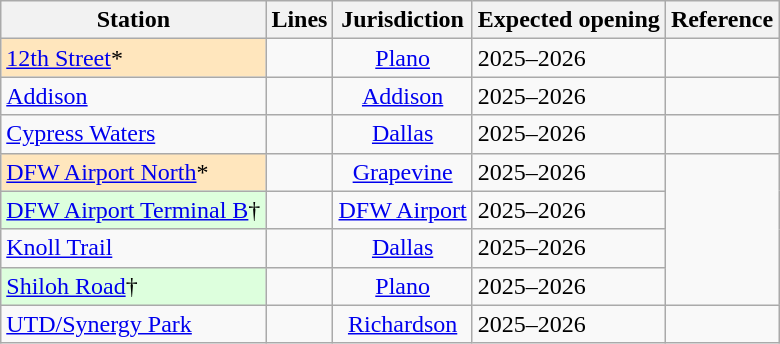<table class="wikitable sortable">
<tr>
<th>Station</th>
<th>Lines</th>
<th>Jurisdiction</th>
<th>Expected opening</th>
<th class="unsortable">Reference</th>
</tr>
<tr>
<td style="background-color:#FFE6BD"><a href='#'>12th Street</a>*</td>
<td></td>
<td align=center><a href='#'>Plano</a></td>
<td>2025–2026</td>
</tr>
<tr>
<td><a href='#'>Addison</a></td>
<td></td>
<td align=center><a href='#'>Addison</a></td>
<td>2025–2026</td>
<td align="center"></td>
</tr>
<tr>
<td><a href='#'>Cypress Waters</a></td>
<td></td>
<td align=center><a href='#'>Dallas</a></td>
<td>2025–2026</td>
<td align="center"></td>
</tr>
<tr>
<td style="background-color:#FFE6BD"><a href='#'>DFW Airport North</a>*</td>
<td></td>
<td align=center><a href='#'>Grapevine</a></td>
<td>2025–2026</td>
</tr>
<tr>
<td style="background-color:#ddffdd"><a href='#'>DFW Airport Terminal B</a>†</td>
<td></td>
<td align=center><a href='#'>DFW Airport</a></td>
<td>2025–2026</td>
</tr>
<tr>
<td><a href='#'>Knoll Trail</a></td>
<td></td>
<td align=center><a href='#'>Dallas</a></td>
<td>2025–2026</td>
</tr>
<tr>
<td style="background-color:#ddffdd"><a href='#'>Shiloh Road</a>†</td>
<td></td>
<td align=center><a href='#'>Plano</a></td>
<td>2025–2026</td>
</tr>
<tr>
<td><a href='#'>UTD/Synergy Park</a></td>
<td></td>
<td align=center><a href='#'>Richardson</a></td>
<td>2025–2026</td>
<td align="center"></td>
</tr>
</table>
